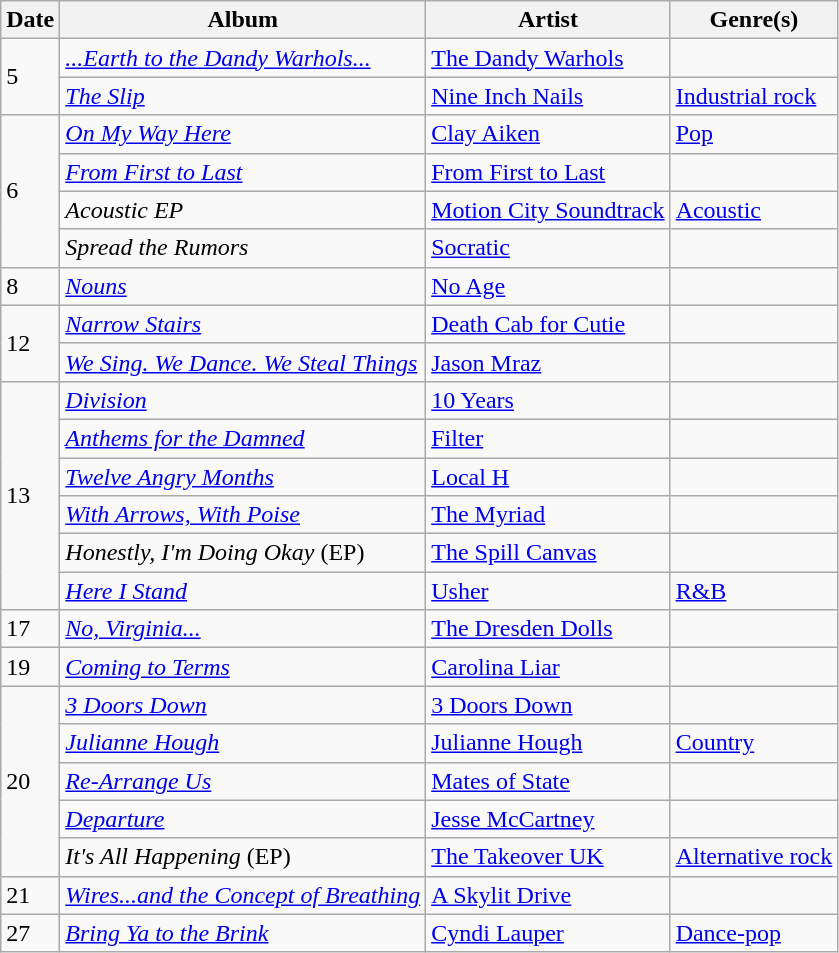<table class="wikitable">
<tr>
<th>Date</th>
<th>Album</th>
<th>Artist</th>
<th>Genre(s)</th>
</tr>
<tr>
<td rowspan="2">5</td>
<td><em><a href='#'>...Earth to the Dandy Warhols...</a></em></td>
<td><a href='#'>The Dandy Warhols</a></td>
<td></td>
</tr>
<tr>
<td><em><a href='#'>The Slip</a></em></td>
<td><a href='#'>Nine Inch Nails</a></td>
<td><a href='#'>Industrial rock</a></td>
</tr>
<tr>
<td rowspan="4">6</td>
<td><em><a href='#'>On My Way Here</a></em></td>
<td><a href='#'>Clay Aiken</a></td>
<td><a href='#'>Pop</a></td>
</tr>
<tr>
<td><em><a href='#'>From First to Last</a></em></td>
<td><a href='#'>From First to Last</a></td>
<td></td>
</tr>
<tr>
<td><em>Acoustic EP</em></td>
<td><a href='#'>Motion City Soundtrack</a></td>
<td><a href='#'>Acoustic</a></td>
</tr>
<tr>
<td><em>Spread the Rumors</em></td>
<td><a href='#'>Socratic</a></td>
<td></td>
</tr>
<tr>
<td>8</td>
<td><em><a href='#'>Nouns</a></em></td>
<td><a href='#'>No Age</a></td>
<td></td>
</tr>
<tr>
<td rowspan="2">12</td>
<td><em><a href='#'>Narrow Stairs</a></em></td>
<td><a href='#'>Death Cab for Cutie</a></td>
<td></td>
</tr>
<tr>
<td><em><a href='#'>We Sing. We Dance. We Steal Things</a></em></td>
<td><a href='#'>Jason Mraz</a></td>
<td></td>
</tr>
<tr>
<td rowspan="6">13</td>
<td><em><a href='#'>Division</a></em></td>
<td><a href='#'>10 Years</a></td>
<td></td>
</tr>
<tr>
<td><em><a href='#'>Anthems for the Damned</a></em></td>
<td><a href='#'>Filter</a></td>
<td></td>
</tr>
<tr>
<td><em><a href='#'>Twelve Angry Months</a></em></td>
<td><a href='#'>Local H</a></td>
<td></td>
</tr>
<tr>
<td><em><a href='#'>With Arrows, With Poise</a></em></td>
<td><a href='#'>The Myriad</a></td>
<td></td>
</tr>
<tr>
<td><em>Honestly, I'm Doing Okay</em> (EP)</td>
<td><a href='#'>The Spill Canvas</a></td>
<td></td>
</tr>
<tr>
<td><em><a href='#'>Here I Stand</a></em></td>
<td><a href='#'>Usher</a></td>
<td><a href='#'>R&B</a></td>
</tr>
<tr>
<td>17</td>
<td><em><a href='#'>No, Virginia...</a></em></td>
<td><a href='#'>The Dresden Dolls</a></td>
<td></td>
</tr>
<tr>
<td>19</td>
<td><em><a href='#'>Coming to Terms</a></em></td>
<td><a href='#'>Carolina Liar</a></td>
<td></td>
</tr>
<tr>
<td rowspan="5">20</td>
<td><em><a href='#'>3 Doors Down</a></em></td>
<td><a href='#'>3 Doors Down</a></td>
<td></td>
</tr>
<tr>
<td><em><a href='#'>Julianne Hough</a></em></td>
<td><a href='#'>Julianne Hough</a></td>
<td><a href='#'>Country</a></td>
</tr>
<tr>
<td><em><a href='#'>Re-Arrange Us</a></em></td>
<td><a href='#'>Mates of State</a></td>
<td></td>
</tr>
<tr>
<td><em><a href='#'>Departure</a></em></td>
<td><a href='#'>Jesse McCartney</a></td>
<td></td>
</tr>
<tr>
<td><em>It's All Happening</em> (EP)</td>
<td><a href='#'>The Takeover UK</a></td>
<td><a href='#'>Alternative rock</a></td>
</tr>
<tr>
<td>21</td>
<td><em><a href='#'>Wires...and the Concept of Breathing</a></em></td>
<td><a href='#'>A Skylit Drive</a></td>
<td></td>
</tr>
<tr>
<td>27</td>
<td><em><a href='#'>Bring Ya to the Brink</a></em></td>
<td><a href='#'>Cyndi Lauper</a></td>
<td><a href='#'>Dance-pop</a></td>
</tr>
</table>
